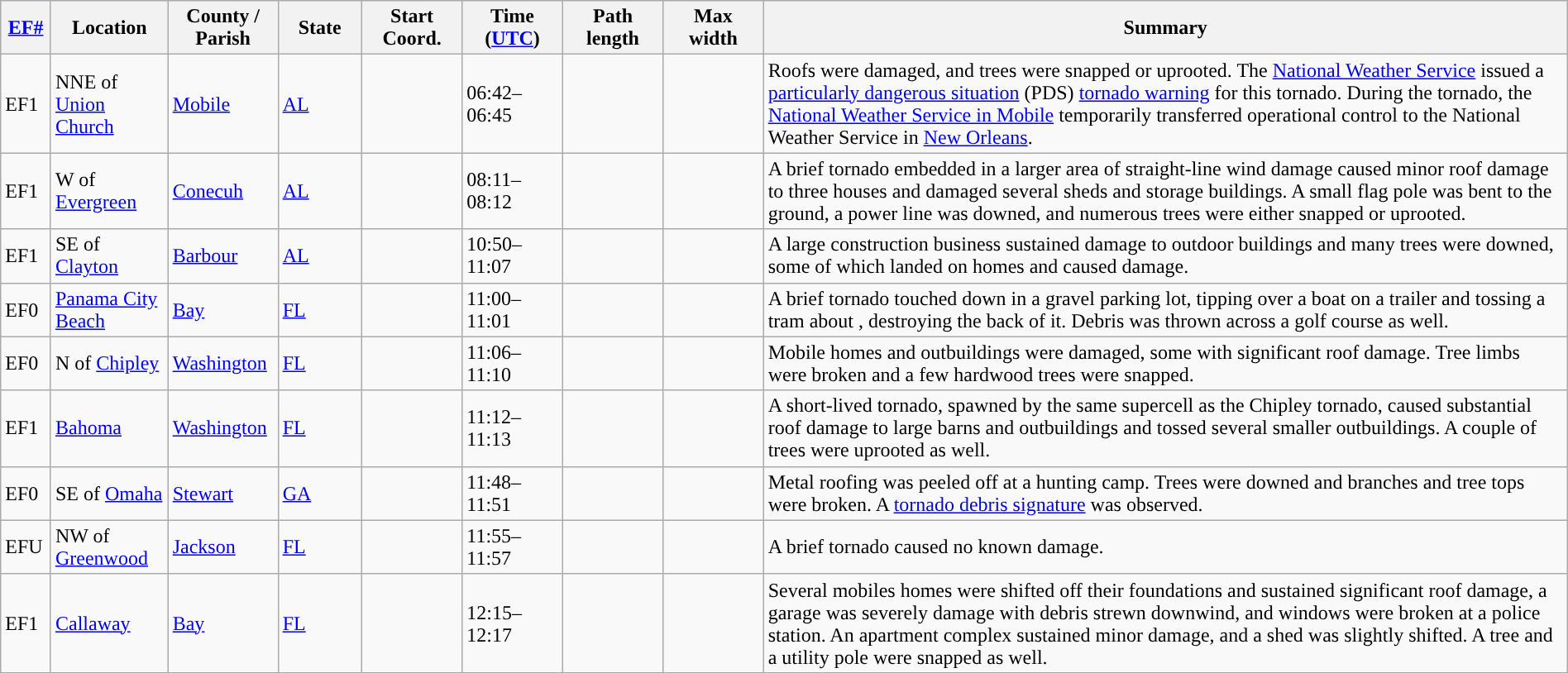<table class="wikitable sortable" style="width:100%;">
<tr>
<th scope="col"  style="width:3%; text-align:center;"><a href='#'>EF#</a></th>
<th scope="col"  style="width:7%; text-align:center;" class="unsortable">Location</th>
<th scope="col"  style="width:6%; text-align:center;" class="unsortable">County / Parish</th>
<th scope="col"  style="width:5%; text-align:center;">State</th>
<th scope="col"  style="width:6%; text-align:center;">Start Coord.</th>
<th scope="col"  style="width:6%; text-align:center;">Time (<a href='#'>UTC</a>)</th>
<th scope="col"  style="width:6%; text-align:center;">Path length</th>
<th scope="col"  style="width:6%; text-align:center;">Max width</th>
<th scope="col" class="unsortable" style="width:48%; text-align:center;">Summary</th>
</tr>
<tr>
<td>EF1</td>
<td>NNE of <a href='#'>Union Church</a></td>
<td><a href='#'>Mobile</a></td>
<td><a href='#'>AL</a></td>
<td></td>
<td>06:42–06:45</td>
<td></td>
<td></td>
<td>Roofs were damaged, and trees were snapped or uprooted. The <a href='#'>National Weather Service</a> issued a <a href='#'>particularly dangerous situation</a> (PDS) <a href='#'>tornado warning</a> for this tornado. During the tornado, the <a href='#'>National Weather Service in Mobile</a> temporarily transferred operational control to the National Weather Service in <a href='#'>New Orleans</a>.</td>
</tr>
<tr>
<td>EF1</td>
<td>W of <a href='#'>Evergreen</a></td>
<td><a href='#'>Conecuh</a></td>
<td><a href='#'>AL</a></td>
<td></td>
<td>08:11–08:12</td>
<td></td>
<td></td>
<td>A brief tornado embedded in a larger area of straight-line wind damage caused minor roof damage to three houses and damaged several sheds and storage buildings. A small flag pole was bent to the ground, a power line was downed, and numerous trees were either snapped or uprooted.</td>
</tr>
<tr>
<td>EF1</td>
<td>SE of <a href='#'>Clayton</a></td>
<td><a href='#'>Barbour</a></td>
<td><a href='#'>AL</a></td>
<td></td>
<td>10:50–11:07</td>
<td></td>
<td></td>
<td>A large construction business sustained damage to outdoor buildings and many trees were downed, some of which landed on homes and caused damage.</td>
</tr>
<tr>
<td>EF0</td>
<td><a href='#'>Panama City Beach</a></td>
<td><a href='#'>Bay</a></td>
<td><a href='#'>FL</a></td>
<td></td>
<td>11:00–11:01</td>
<td></td>
<td></td>
<td>A brief tornado touched down in a gravel parking lot, tipping over a boat on a trailer and tossing a tram about , destroying the back of it. Debris was thrown across a golf course as well.</td>
</tr>
<tr>
<td>EF0</td>
<td>N of <a href='#'>Chipley</a></td>
<td><a href='#'>Washington</a></td>
<td><a href='#'>FL</a></td>
<td></td>
<td>11:06–11:10</td>
<td></td>
<td></td>
<td>Mobile homes and outbuildings were damaged, some with significant roof damage. Tree limbs were broken and a few hardwood trees were snapped.</td>
</tr>
<tr>
<td>EF1</td>
<td><a href='#'>Bahoma</a></td>
<td><a href='#'>Washington</a></td>
<td><a href='#'>FL</a></td>
<td></td>
<td>11:12–11:13</td>
<td></td>
<td></td>
<td>A short-lived tornado, spawned by the same supercell as the Chipley tornado, caused substantial roof damage to large barns and outbuildings and tossed several smaller outbuildings. A couple of trees were uprooted as well.</td>
</tr>
<tr>
<td>EF0</td>
<td>SE of <a href='#'>Omaha</a></td>
<td><a href='#'>Stewart</a></td>
<td><a href='#'>GA</a></td>
<td></td>
<td>11:48–11:51</td>
<td></td>
<td></td>
<td>Metal roofing was peeled off at a hunting camp. Trees were downed and branches and tree tops were broken. A <a href='#'>tornado debris signature</a> was observed.</td>
</tr>
<tr>
<td>EFU</td>
<td>NW of <a href='#'>Greenwood</a></td>
<td><a href='#'>Jackson</a></td>
<td><a href='#'>FL</a></td>
<td></td>
<td>11:55–11:57</td>
<td></td>
<td></td>
<td>A brief tornado caused no known damage.</td>
</tr>
<tr>
<td>EF1</td>
<td><a href='#'>Callaway</a></td>
<td><a href='#'>Bay</a></td>
<td><a href='#'>FL</a></td>
<td></td>
<td>12:15–12:17</td>
<td></td>
<td></td>
<td>Several mobiles homes were shifted off their foundations and sustained significant roof damage, a garage was severely damage with debris strewn downwind, and windows were broken at a police station. An apartment complex sustained minor damage, and a shed was slightly shifted. A tree and a utility pole were snapped as well.</td>
</tr>
<tr>
</tr>
</table>
